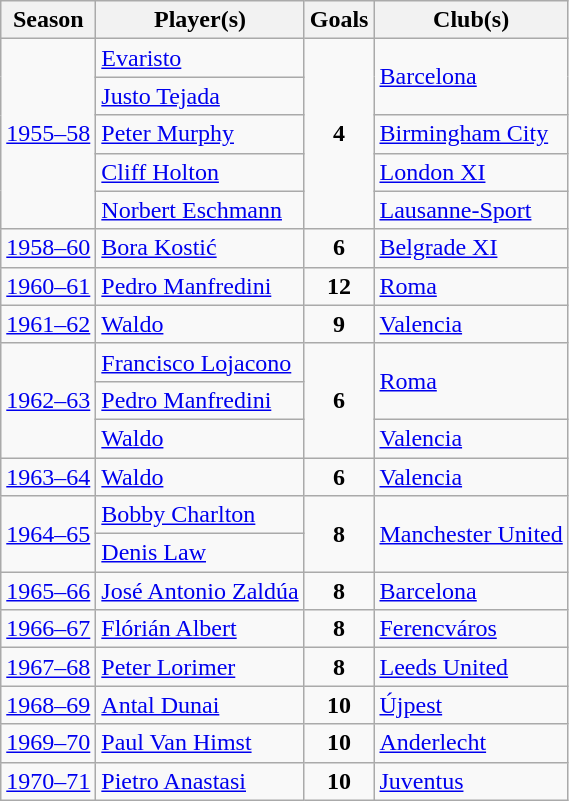<table class="wikitable" style="text-align:center;">
<tr>
<th>Season</th>
<th>Player(s)</th>
<th>Goals</th>
<th>Club(s)</th>
</tr>
<tr>
<td rowspan="5"><a href='#'>1955–58</a></td>
<td align="left"> <a href='#'>Evaristo</a></td>
<td rowspan="5"><strong>4</strong></td>
<td align="left" rowspan="2"> <a href='#'>Barcelona</a></td>
</tr>
<tr>
<td align="left"> <a href='#'>Justo Tejada</a></td>
</tr>
<tr>
<td align="left"> <a href='#'>Peter Murphy</a></td>
<td align="left"> <a href='#'>Birmingham City</a></td>
</tr>
<tr>
<td align="left"> <a href='#'>Cliff Holton</a></td>
<td align="left"> <a href='#'>London XI</a></td>
</tr>
<tr>
<td align="left"> <a href='#'>Norbert Eschmann</a></td>
<td align="left"> <a href='#'>Lausanne-Sport</a></td>
</tr>
<tr>
<td><a href='#'>1958–60</a></td>
<td align="left"> <a href='#'>Bora Kostić</a></td>
<td><strong>6</strong></td>
<td align="left"> <a href='#'>Belgrade XI</a></td>
</tr>
<tr>
<td><a href='#'>1960–61</a></td>
<td align="left"> <a href='#'>Pedro Manfredini</a></td>
<td><strong>12</strong></td>
<td align="left"> <a href='#'>Roma</a></td>
</tr>
<tr>
<td><a href='#'>1961–62</a></td>
<td align="left"> <a href='#'>Waldo</a></td>
<td><strong>9</strong></td>
<td align="left"> <a href='#'>Valencia</a></td>
</tr>
<tr>
<td rowspan="3"><a href='#'>1962–63</a></td>
<td align="left"> <a href='#'>Francisco Lojacono</a></td>
<td rowspan="3"><strong>6</strong></td>
<td rowspan="2" align="left"> <a href='#'>Roma</a></td>
</tr>
<tr>
<td align="left"> <a href='#'>Pedro Manfredini</a></td>
</tr>
<tr>
<td align="left"> <a href='#'>Waldo</a></td>
<td align="left"> <a href='#'>Valencia</a></td>
</tr>
<tr>
<td><a href='#'>1963–64</a></td>
<td align="left"> <a href='#'>Waldo</a></td>
<td><strong>6</strong></td>
<td align="left"> <a href='#'>Valencia</a></td>
</tr>
<tr>
<td rowspan="2"><a href='#'>1964–65</a></td>
<td align="left"> <a href='#'>Bobby Charlton</a></td>
<td rowspan="2"><strong>8</strong></td>
<td rowspan="2" align="left"> <a href='#'>Manchester United</a></td>
</tr>
<tr>
<td align="left"> <a href='#'>Denis Law</a></td>
</tr>
<tr>
<td><a href='#'>1965–66</a></td>
<td align="left"> <a href='#'>José Antonio Zaldúa</a></td>
<td><strong>8</strong></td>
<td align="left"> <a href='#'>Barcelona</a></td>
</tr>
<tr>
<td><a href='#'>1966–67</a></td>
<td align="left"> <a href='#'>Flórián Albert</a></td>
<td><strong>8</strong></td>
<td align="left"> <a href='#'>Ferencváros</a></td>
</tr>
<tr>
<td><a href='#'>1967–68</a></td>
<td align="left"> <a href='#'>Peter Lorimer</a></td>
<td><strong>8</strong></td>
<td align="left"> <a href='#'>Leeds United</a></td>
</tr>
<tr>
<td><a href='#'>1968–69</a></td>
<td align="left"> <a href='#'>Antal Dunai</a></td>
<td><strong>10</strong></td>
<td align="left"> <a href='#'>Újpest</a></td>
</tr>
<tr>
<td><a href='#'>1969–70</a></td>
<td align="left"> <a href='#'>Paul Van Himst</a></td>
<td><strong>10</strong></td>
<td align="left"> <a href='#'>Anderlecht</a></td>
</tr>
<tr>
<td><a href='#'>1970–71</a></td>
<td align="left"> <a href='#'>Pietro Anastasi</a></td>
<td><strong>10</strong></td>
<td align="left"> <a href='#'>Juventus</a></td>
</tr>
</table>
